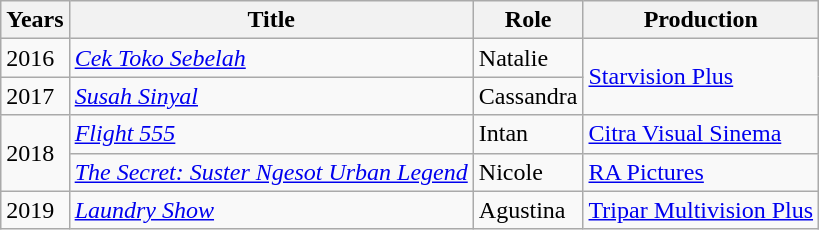<table class="wikitable sortable">
<tr>
<th>Years</th>
<th>Title</th>
<th>Role</th>
<th>Production</th>
</tr>
<tr>
<td>2016</td>
<td><em><a href='#'>Cek Toko Sebelah</a></em></td>
<td>Natalie</td>
<td rowspan="2"><a href='#'>Starvision Plus</a></td>
</tr>
<tr>
<td>2017</td>
<td><em><a href='#'>Susah Sinyal</a></em></td>
<td>Cassandra</td>
</tr>
<tr>
<td rowspan="2">2018</td>
<td><em><a href='#'>Flight 555</a></em></td>
<td>Intan</td>
<td><a href='#'>Citra Visual Sinema</a></td>
</tr>
<tr>
<td><em><a href='#'>The Secret: Suster Ngesot Urban Legend</a></em></td>
<td>Nicole</td>
<td><a href='#'>RA Pictures</a></td>
</tr>
<tr>
<td>2019</td>
<td><em><a href='#'>Laundry Show</a></em></td>
<td>Agustina</td>
<td><a href='#'>Tripar Multivision Plus</a></td>
</tr>
</table>
